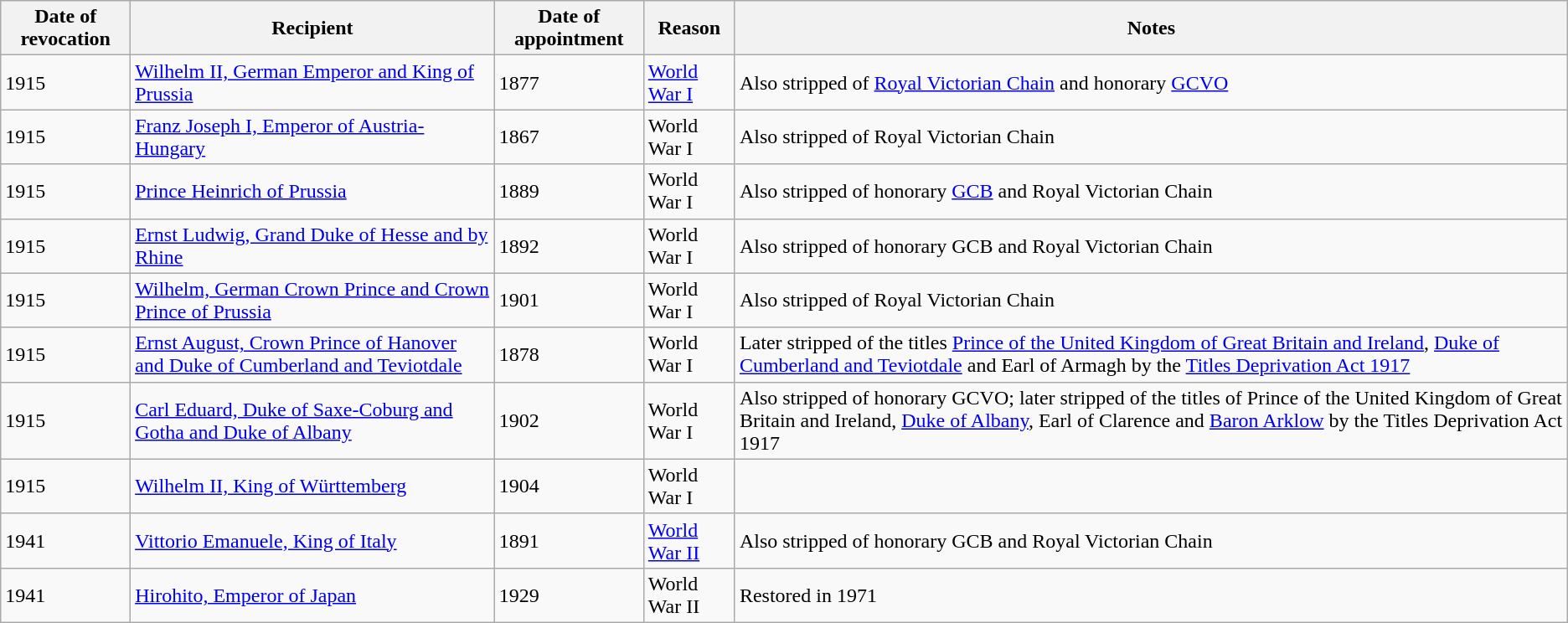<table class="wikitable">
<tr>
<th>Date of revocation</th>
<th>Recipient</th>
<th>Date of appointment</th>
<th>Reason</th>
<th>Notes</th>
</tr>
<tr>
<td>1915</td>
<td><a href='#'>Wilhelm II, German Emperor and King of Prussia</a></td>
<td>1877</td>
<td><a href='#'>World War I</a></td>
<td>Also stripped of <a href='#'>Royal Victorian Chain</a> and honorary <a href='#'>GCVO</a></td>
</tr>
<tr>
<td>1915</td>
<td><a href='#'>Franz Joseph I, Emperor of Austria-Hungary</a></td>
<td>1867</td>
<td>World War I</td>
<td>Also stripped of Royal Victorian Chain</td>
</tr>
<tr>
<td>1915</td>
<td><a href='#'>Prince Heinrich of Prussia</a></td>
<td>1889</td>
<td>World War I</td>
<td>Also stripped of honorary <a href='#'>GCB</a> and Royal Victorian Chain</td>
</tr>
<tr>
<td>1915</td>
<td><a href='#'>Ernst Ludwig, Grand Duke of Hesse and by Rhine</a></td>
<td>1892</td>
<td>World War I</td>
<td>Also stripped of honorary GCB and Royal Victorian Chain</td>
</tr>
<tr>
<td>1915</td>
<td><a href='#'>Wilhelm, German Crown Prince and Crown Prince of Prussia</a></td>
<td>1901</td>
<td>World War I</td>
<td>Also stripped of Royal Victorian Chain</td>
</tr>
<tr>
<td>1915</td>
<td><a href='#'>Ernst August, Crown Prince of Hanover and Duke of Cumberland and Teviotdale</a></td>
<td>1878</td>
<td>World War I</td>
<td>Later stripped of the titles <a href='#'>Prince of the United Kingdom of Great Britain and Ireland</a>, <a href='#'>Duke of Cumberland and Teviotdale</a> and Earl of Armagh by the <a href='#'>Titles Deprivation Act 1917</a></td>
</tr>
<tr>
<td>1915</td>
<td><a href='#'>Carl Eduard, Duke of Saxe-Coburg and Gotha and Duke of Albany</a></td>
<td>1902</td>
<td>World War I</td>
<td>Also stripped of honorary GCVO; later stripped of the titles of Prince of the United Kingdom of Great Britain and Ireland, <a href='#'>Duke of Albany</a>, Earl of Clarence and <a href='#'>Baron Arklow</a> by the Titles Deprivation Act 1917</td>
</tr>
<tr>
<td>1915</td>
<td><a href='#'>Wilhelm II, King of Württemberg</a></td>
<td>1904</td>
<td>World War I</td>
<td></td>
</tr>
<tr>
<td>1941</td>
<td><a href='#'>Vittorio Emanuele, King of Italy</a></td>
<td>1891</td>
<td><a href='#'>World War II</a></td>
<td>Also stripped of honorary GCB and Royal Victorian Chain</td>
</tr>
<tr>
<td>1941</td>
<td><a href='#'>Hirohito, Emperor of Japan</a></td>
<td>1929</td>
<td>World War II</td>
<td>Restored in 1971</td>
</tr>
</table>
